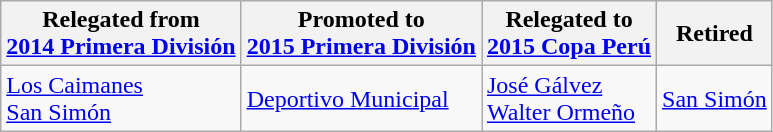<table class="wikitable">
<tr>
<th>Relegated from<br><a href='#'>2014 Primera División</a></th>
<th>Promoted to<br><a href='#'>2015 Primera División</a></th>
<th>Relegated to<br><a href='#'>2015 Copa Perú</a></th>
<th>Retired</th>
</tr>
<tr>
<td> <a href='#'>Los Caimanes</a> <br> <a href='#'>San Simón</a> </td>
<td> <a href='#'>Deportivo Municipal</a> </td>
<td> <a href='#'>José Gálvez</a> <br> <a href='#'>Walter Ormeño</a> </td>
<td> <a href='#'>San Simón</a> </td>
</tr>
</table>
